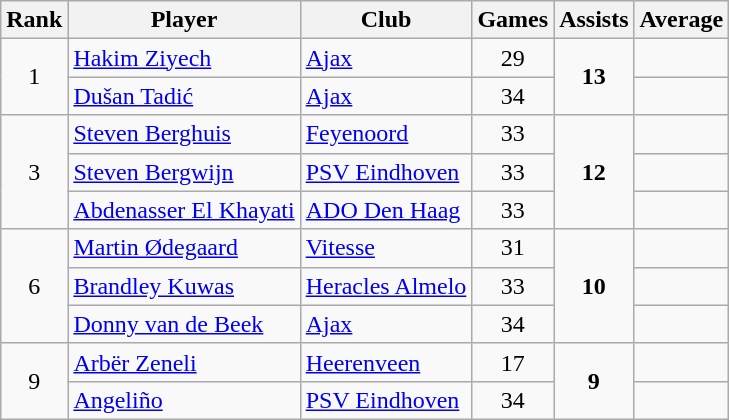<table class="wikitable" style="text-align:center">
<tr>
<th>Rank</th>
<th>Player</th>
<th>Club</th>
<th>Games</th>
<th>Assists</th>
<th>Average</th>
</tr>
<tr>
<td rowspan="2">1</td>
<td style="text-align:left"> <a href='#'>Hakim Ziyech</a></td>
<td style="text-align:left"><a href='#'>Ajax</a></td>
<td>29</td>
<td rowspan="2"><strong>13</strong></td>
<td></td>
</tr>
<tr>
<td style="text-align:left"> <a href='#'>Dušan Tadić</a></td>
<td style="text-align:left"><a href='#'>Ajax</a></td>
<td>34</td>
<td></td>
</tr>
<tr>
<td rowspan="3">3</td>
<td style="text-align:left"> <a href='#'>Steven Berghuis</a></td>
<td style="text-align:left"><a href='#'>Feyenoord</a></td>
<td>33</td>
<td rowspan="3"><strong>12</strong></td>
<td></td>
</tr>
<tr>
<td style="text-align:left"> <a href='#'>Steven Bergwijn</a></td>
<td style="text-align:left"><a href='#'>PSV Eindhoven</a></td>
<td>33</td>
<td></td>
</tr>
<tr>
<td style="text-align:left"> <a href='#'>Abdenasser El Khayati</a></td>
<td style="text-align:left"><a href='#'>ADO Den Haag</a></td>
<td>33</td>
<td></td>
</tr>
<tr>
<td rowspan="3">6</td>
<td style="text-align:left"> <a href='#'>Martin Ødegaard</a></td>
<td style="text-align:left"><a href='#'>Vitesse</a></td>
<td>31</td>
<td rowspan="3"><strong>10</strong></td>
<td></td>
</tr>
<tr>
<td style="text-align:left"> <a href='#'>Brandley Kuwas</a></td>
<td style="text-align:left"><a href='#'>Heracles Almelo</a></td>
<td>33</td>
<td></td>
</tr>
<tr>
<td style="text-align:left"> <a href='#'>Donny van de Beek</a></td>
<td style="text-align:left"><a href='#'>Ajax</a></td>
<td>34</td>
<td></td>
</tr>
<tr>
<td rowspan="2">9</td>
<td style="text-align:left"> <a href='#'>Arbër Zeneli</a></td>
<td style="text-align:left"><a href='#'>Heerenveen</a></td>
<td>17</td>
<td rowspan="2"><strong>9</strong></td>
<td></td>
</tr>
<tr>
<td style="text-align:left"> <a href='#'>Angeliño</a></td>
<td style="text-align:left"><a href='#'>PSV Eindhoven</a></td>
<td>34</td>
<td></td>
</tr>
</table>
